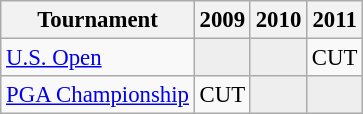<table class="wikitable" style="font-size:95%;">
<tr>
<th>Tournament</th>
<th>2009</th>
<th>2010</th>
<th>2011</th>
</tr>
<tr>
<td><a href='#'>U.S. Open</a></td>
<td style="background:#eeeeee;"></td>
<td style="background:#eeeeee;"></td>
<td align="center">CUT</td>
</tr>
<tr>
<td><a href='#'>PGA Championship</a></td>
<td align="center">CUT</td>
<td style="background:#eeeeee;"></td>
<td style="background:#eeeeee;"></td>
</tr>
</table>
